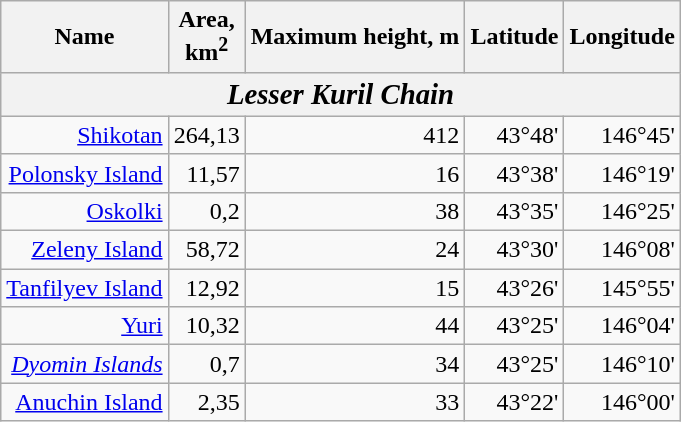<table class="wikitable sortable">
<tr class="highlight">
<th align=center>Name</th>
<th align=center>Area,<br> km<sup>2</sup></th>
<th align=center>Maximum height, m</th>
<th align=center>Latitude</th>
<th align=center>Longitude</th>
</tr>
<tr align=center>
<th colspan=6 class="bright"><big><strong><em>Lesser Kuril Chain</em></strong></big></th>
</tr>
<tr align=right>
<td><a href='#'>Shikotan</a></td>
<td>264,13</td>
<td>412</td>
<td>43°48'</td>
<td>146°45'</td>
</tr>
<tr align=right>
<td><a href='#'>Polonsky Island</a></td>
<td>11,57</td>
<td>16</td>
<td>43°38'</td>
<td>146°19'</td>
</tr>
<tr align=right>
<td><a href='#'>Oskolki</a></td>
<td>0,2</td>
<td>38</td>
<td>43°35'</td>
<td>146°25'</td>
</tr>
<tr align=right>
<td><a href='#'>Zeleny Island</a></td>
<td>58,72</td>
<td>24</td>
<td>43°30'</td>
<td>146°08'</td>
</tr>
<tr align=right>
<td><a href='#'>Tanfilyev Island</a></td>
<td>12,92</td>
<td>15</td>
<td>43°26'</td>
<td>145°55'</td>
</tr>
<tr align=right>
<td><a href='#'>Yuri</a></td>
<td>10,32</td>
<td>44</td>
<td>43°25'</td>
<td>146°04'</td>
</tr>
<tr align=right>
<td><em><a href='#'>Dyomin Islands</a></em></td>
<td>0,7</td>
<td>34</td>
<td>43°25'</td>
<td>146°10'</td>
</tr>
<tr align=right>
<td><a href='#'>Anuchin Island</a></td>
<td>2,35</td>
<td>33</td>
<td>43°22'</td>
<td>146°00'</td>
</tr>
</table>
